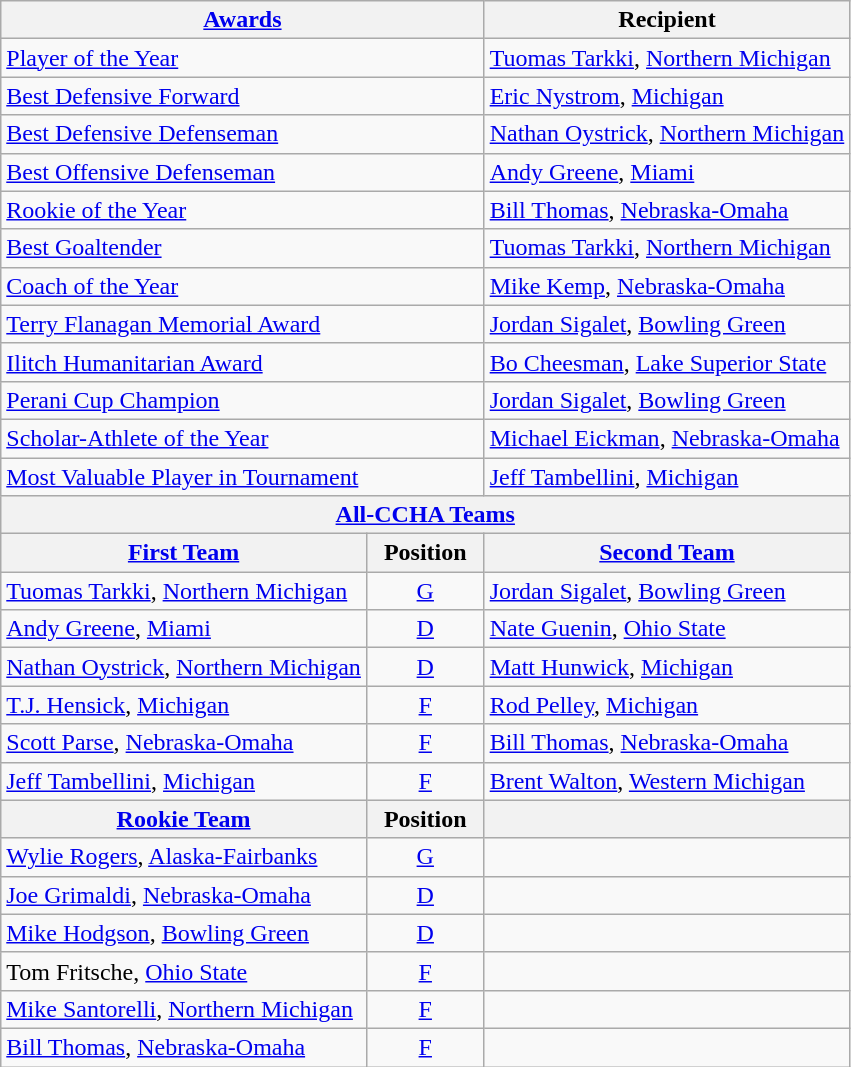<table class="wikitable">
<tr>
<th colspan=2><a href='#'>Awards</a></th>
<th>Recipient</th>
</tr>
<tr>
<td colspan=2><a href='#'>Player of the Year</a></td>
<td><a href='#'>Tuomas Tarkki</a>, <a href='#'>Northern Michigan</a></td>
</tr>
<tr>
<td colspan=2><a href='#'>Best Defensive Forward</a></td>
<td><a href='#'>Eric Nystrom</a>, <a href='#'>Michigan</a></td>
</tr>
<tr>
<td colspan=2><a href='#'>Best Defensive Defenseman</a></td>
<td><a href='#'>Nathan Oystrick</a>, <a href='#'>Northern Michigan</a></td>
</tr>
<tr>
<td colspan=2><a href='#'>Best Offensive Defenseman</a></td>
<td><a href='#'>Andy Greene</a>, <a href='#'>Miami</a></td>
</tr>
<tr>
<td colspan=2><a href='#'>Rookie of the Year</a></td>
<td><a href='#'>Bill Thomas</a>, <a href='#'>Nebraska-Omaha</a></td>
</tr>
<tr>
<td colspan=2><a href='#'>Best Goaltender</a></td>
<td><a href='#'>Tuomas Tarkki</a>, <a href='#'>Northern Michigan</a></td>
</tr>
<tr>
<td colspan=2><a href='#'>Coach of the Year</a></td>
<td><a href='#'>Mike Kemp</a>, <a href='#'>Nebraska-Omaha</a></td>
</tr>
<tr>
<td colspan=2><a href='#'>Terry Flanagan Memorial Award</a></td>
<td><a href='#'>Jordan Sigalet</a>, <a href='#'>Bowling Green</a></td>
</tr>
<tr>
<td colspan=2><a href='#'>Ilitch Humanitarian Award</a></td>
<td><a href='#'>Bo Cheesman</a>, <a href='#'>Lake Superior State</a></td>
</tr>
<tr>
<td colspan=2><a href='#'>Perani Cup Champion</a></td>
<td><a href='#'>Jordan Sigalet</a>, <a href='#'>Bowling Green</a></td>
</tr>
<tr>
<td colspan=2><a href='#'>Scholar-Athlete of the Year</a></td>
<td><a href='#'>Michael Eickman</a>, <a href='#'>Nebraska-Omaha</a></td>
</tr>
<tr>
<td colspan=2><a href='#'>Most Valuable Player in Tournament</a></td>
<td><a href='#'>Jeff Tambellini</a>, <a href='#'>Michigan</a></td>
</tr>
<tr>
<th colspan=3><a href='#'>All-CCHA Teams</a></th>
</tr>
<tr>
<th><a href='#'>First Team</a></th>
<th>  Position  </th>
<th><a href='#'>Second Team</a></th>
</tr>
<tr>
<td><a href='#'>Tuomas Tarkki</a>, <a href='#'>Northern Michigan</a></td>
<td align=center><a href='#'>G</a></td>
<td><a href='#'>Jordan Sigalet</a>, <a href='#'>Bowling Green</a></td>
</tr>
<tr>
<td><a href='#'>Andy Greene</a>, <a href='#'>Miami</a></td>
<td align=center><a href='#'>D</a></td>
<td><a href='#'>Nate Guenin</a>, <a href='#'>Ohio State</a></td>
</tr>
<tr>
<td><a href='#'>Nathan Oystrick</a>, <a href='#'>Northern Michigan</a></td>
<td align=center><a href='#'>D</a></td>
<td><a href='#'>Matt Hunwick</a>, <a href='#'>Michigan</a></td>
</tr>
<tr>
<td><a href='#'>T.J. Hensick</a>, <a href='#'>Michigan</a></td>
<td align=center><a href='#'>F</a></td>
<td><a href='#'>Rod Pelley</a>, <a href='#'>Michigan</a></td>
</tr>
<tr>
<td><a href='#'>Scott Parse</a>, <a href='#'>Nebraska-Omaha</a></td>
<td align=center><a href='#'>F</a></td>
<td><a href='#'>Bill Thomas</a>, <a href='#'>Nebraska-Omaha</a></td>
</tr>
<tr>
<td><a href='#'>Jeff Tambellini</a>, <a href='#'>Michigan</a></td>
<td align=center><a href='#'>F</a></td>
<td><a href='#'>Brent Walton</a>, <a href='#'>Western Michigan</a></td>
</tr>
<tr>
<th><a href='#'>Rookie Team</a></th>
<th>  Position  </th>
<th></th>
</tr>
<tr>
<td><a href='#'>Wylie Rogers</a>, <a href='#'>Alaska-Fairbanks</a></td>
<td align=center><a href='#'>G</a></td>
<td></td>
</tr>
<tr>
<td><a href='#'>Joe Grimaldi</a>, <a href='#'>Nebraska-Omaha</a></td>
<td align=center><a href='#'>D</a></td>
<td></td>
</tr>
<tr>
<td><a href='#'>Mike Hodgson</a>, <a href='#'>Bowling Green</a></td>
<td align=center><a href='#'>D</a></td>
<td></td>
</tr>
<tr>
<td>Tom Fritsche, <a href='#'>Ohio State</a></td>
<td align=center><a href='#'>F</a></td>
<td></td>
</tr>
<tr>
<td><a href='#'>Mike Santorelli</a>, <a href='#'>Northern Michigan</a></td>
<td align=center><a href='#'>F</a></td>
<td></td>
</tr>
<tr>
<td><a href='#'>Bill Thomas</a>, <a href='#'>Nebraska-Omaha</a></td>
<td align=center><a href='#'>F</a></td>
<td></td>
</tr>
</table>
